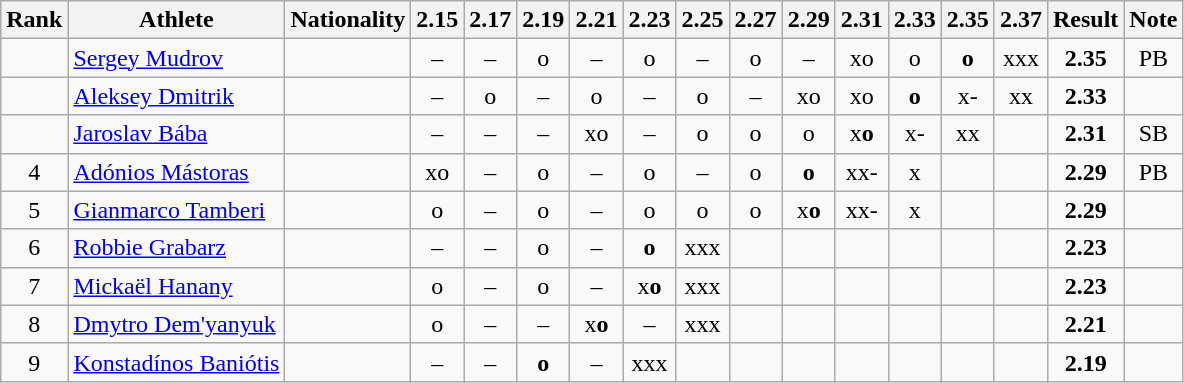<table class="wikitable sortable" style="text-align:center">
<tr>
<th>Rank</th>
<th>Athlete</th>
<th>Nationality</th>
<th>2.15</th>
<th>2.17</th>
<th>2.19</th>
<th>2.21</th>
<th>2.23</th>
<th>2.25</th>
<th>2.27</th>
<th>2.29</th>
<th>2.31</th>
<th>2.33</th>
<th>2.35</th>
<th>2.37</th>
<th>Result</th>
<th>Note</th>
</tr>
<tr>
<td></td>
<td align=left><a href='#'>Sergey Mudrov</a></td>
<td align=left></td>
<td>–</td>
<td>–</td>
<td>o</td>
<td>–</td>
<td>o</td>
<td>–</td>
<td>o</td>
<td>–</td>
<td>xo</td>
<td>o</td>
<td><strong>o</strong></td>
<td>xxx</td>
<td><strong>2.35</strong></td>
<td>PB</td>
</tr>
<tr>
<td></td>
<td align=left><a href='#'>Aleksey Dmitrik</a></td>
<td align=left></td>
<td>–</td>
<td>o</td>
<td>–</td>
<td>o</td>
<td>–</td>
<td>o</td>
<td>–</td>
<td>xo</td>
<td>xo</td>
<td><strong>o</strong></td>
<td>x-</td>
<td>xx</td>
<td><strong>2.33</strong></td>
<td></td>
</tr>
<tr>
<td></td>
<td align=left><a href='#'>Jaroslav Bába</a></td>
<td align=left></td>
<td>–</td>
<td>–</td>
<td>–</td>
<td>xo</td>
<td>–</td>
<td>o</td>
<td>o</td>
<td>o</td>
<td>x<strong>o</strong></td>
<td>x-</td>
<td>xx</td>
<td></td>
<td><strong>2.31</strong></td>
<td>SB</td>
</tr>
<tr>
<td>4</td>
<td align=left><a href='#'>Adónios Mástoras</a></td>
<td align=left></td>
<td>xo</td>
<td>–</td>
<td>o</td>
<td>–</td>
<td>o</td>
<td>–</td>
<td>o</td>
<td><strong>o</strong></td>
<td>xx-</td>
<td>x</td>
<td></td>
<td></td>
<td><strong>2.29</strong></td>
<td>PB</td>
</tr>
<tr>
<td>5</td>
<td align=left><a href='#'>Gianmarco Tamberi</a></td>
<td align=left></td>
<td>o</td>
<td>–</td>
<td>o</td>
<td>–</td>
<td>o</td>
<td>o</td>
<td>o</td>
<td>x<strong>o</strong></td>
<td>xx-</td>
<td>x</td>
<td></td>
<td></td>
<td><strong>2.29</strong></td>
<td></td>
</tr>
<tr>
<td>6</td>
<td align=left><a href='#'>Robbie Grabarz</a></td>
<td align=left></td>
<td>–</td>
<td>–</td>
<td>o</td>
<td>–</td>
<td><strong>o</strong></td>
<td>xxx</td>
<td></td>
<td></td>
<td></td>
<td></td>
<td></td>
<td></td>
<td><strong>2.23</strong></td>
<td></td>
</tr>
<tr>
<td>7</td>
<td align=left><a href='#'>Mickaël Hanany</a></td>
<td align=left></td>
<td>o</td>
<td>–</td>
<td>o</td>
<td>–</td>
<td>x<strong>o</strong></td>
<td>xxx</td>
<td></td>
<td></td>
<td></td>
<td></td>
<td></td>
<td></td>
<td><strong>2.23</strong></td>
<td></td>
</tr>
<tr>
<td>8</td>
<td align=left><a href='#'>Dmytro Dem'yanyuk</a></td>
<td align=left></td>
<td>o</td>
<td>–</td>
<td>–</td>
<td>x<strong>o</strong></td>
<td>–</td>
<td>xxx</td>
<td></td>
<td></td>
<td></td>
<td></td>
<td></td>
<td></td>
<td><strong>2.21</strong></td>
<td></td>
</tr>
<tr>
<td>9</td>
<td align=left><a href='#'>Konstadínos Baniótis</a></td>
<td align=left></td>
<td>–</td>
<td>–</td>
<td><strong>o</strong></td>
<td>–</td>
<td>xxx</td>
<td></td>
<td></td>
<td></td>
<td></td>
<td></td>
<td></td>
<td></td>
<td><strong>2.19</strong></td>
<td></td>
</tr>
</table>
